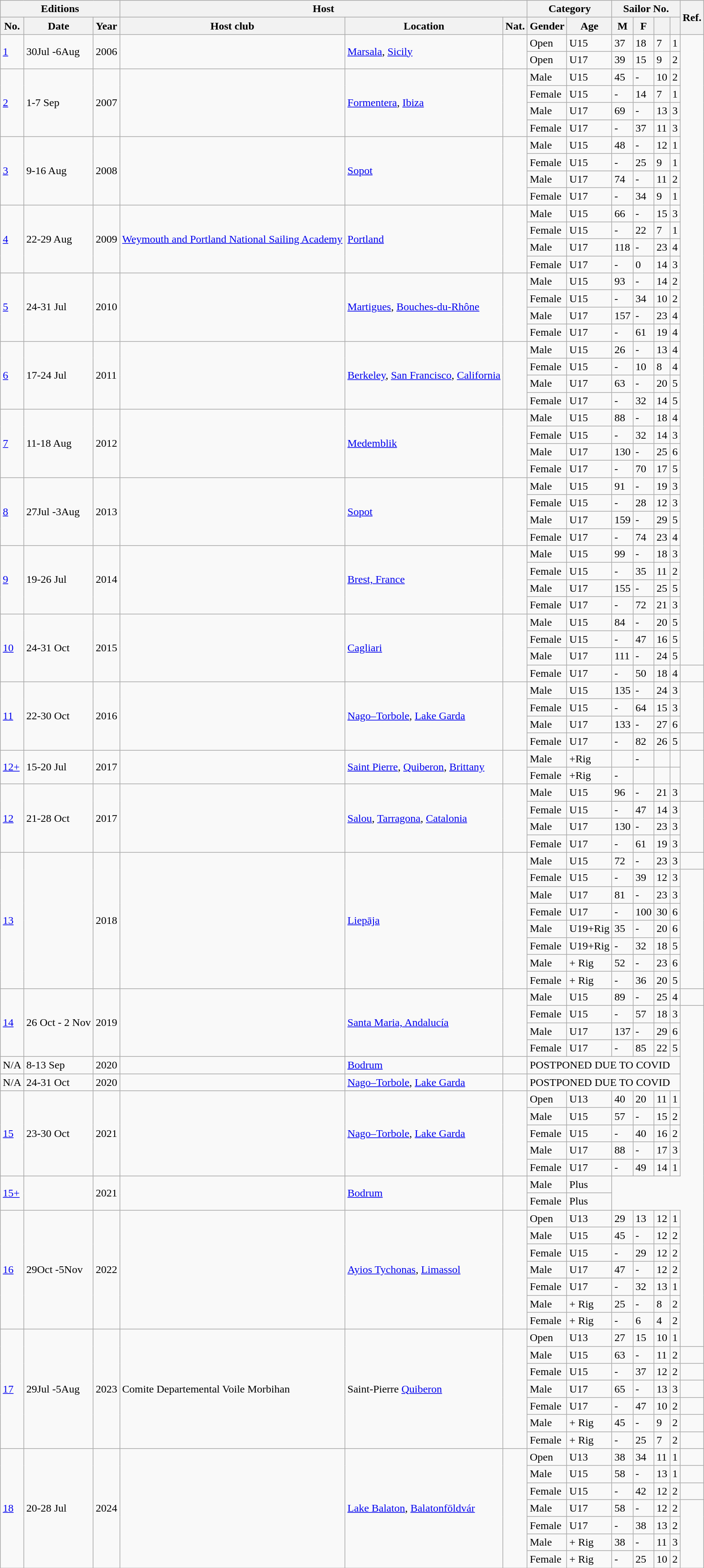<table class="wikitable sortable">
<tr>
<th colspan=3>Editions</th>
<th colspan=3>Host</th>
<th colspan=2>Category</th>
<th colspan=4>Sailor No.</th>
<th rowspan=2>Ref.</th>
</tr>
<tr>
<th>No.</th>
<th>Date</th>
<th>Year</th>
<th>Host club</th>
<th>Location</th>
<th>Nat.</th>
<th>Gender</th>
<th>Age</th>
<th>M</th>
<th>F</th>
<th></th>
<th></th>
</tr>
<tr>
<td rowspan=2><a href='#'>1</a></td>
<td rowspan=2>30Jul -6Aug</td>
<td rowspan=2>2006</td>
<td rowspan=2></td>
<td rowspan=2><a href='#'>Marsala</a>, <a href='#'>Sicily</a></td>
<td rowspan=2></td>
<td>Open</td>
<td>U15</td>
<td>37</td>
<td>18</td>
<td>7</td>
<td>1</td>
</tr>
<tr>
<td>Open</td>
<td>U17</td>
<td>39</td>
<td>15</td>
<td>9</td>
<td>2</td>
</tr>
<tr>
<td rowspan=4><a href='#'>2</a></td>
<td rowspan=4>1-7 Sep</td>
<td rowspan=4>2007</td>
<td rowspan=4></td>
<td rowspan=4><a href='#'>Formentera</a>, <a href='#'>Ibiza</a></td>
<td rowspan=4></td>
<td>Male</td>
<td>U15</td>
<td>45</td>
<td>-</td>
<td>10</td>
<td>2</td>
</tr>
<tr>
<td>Female</td>
<td>U15</td>
<td>-</td>
<td>14</td>
<td>7</td>
<td>1</td>
</tr>
<tr>
<td>Male</td>
<td>U17</td>
<td>69</td>
<td>-</td>
<td>13</td>
<td>3</td>
</tr>
<tr>
<td>Female</td>
<td>U17</td>
<td>-</td>
<td>37</td>
<td>11</td>
<td>3</td>
</tr>
<tr>
<td rowspan=4><a href='#'>3</a></td>
<td rowspan=4>9-16 Aug</td>
<td rowspan=4>2008</td>
<td rowspan=4></td>
<td rowspan=4><a href='#'>Sopot</a></td>
<td rowspan=4></td>
<td>Male</td>
<td>U15</td>
<td>48</td>
<td>-</td>
<td>12</td>
<td>1</td>
</tr>
<tr>
<td>Female</td>
<td>U15</td>
<td>-</td>
<td>25</td>
<td>9</td>
<td>1</td>
</tr>
<tr>
<td>Male</td>
<td>U17</td>
<td>74</td>
<td>-</td>
<td>11</td>
<td>2</td>
</tr>
<tr>
<td>Female</td>
<td>U17</td>
<td>-</td>
<td>34</td>
<td>9</td>
<td>1</td>
</tr>
<tr>
<td rowspan=4><a href='#'>4</a></td>
<td rowspan=4>22-29 Aug</td>
<td rowspan=4>2009</td>
<td rowspan=4><a href='#'>Weymouth and Portland National Sailing Academy</a></td>
<td rowspan=4><a href='#'>Portland</a></td>
<td rowspan=4></td>
<td>Male</td>
<td>U15</td>
<td>66</td>
<td>-</td>
<td>15</td>
<td>3</td>
</tr>
<tr>
<td>Female</td>
<td>U15</td>
<td>-</td>
<td>22</td>
<td>7</td>
<td>1</td>
</tr>
<tr>
<td>Male</td>
<td>U17</td>
<td>118</td>
<td>-</td>
<td>23</td>
<td>4</td>
</tr>
<tr>
<td>Female</td>
<td>U17</td>
<td>-</td>
<td>0</td>
<td>14</td>
<td>3</td>
</tr>
<tr>
<td rowspan=4><a href='#'>5</a></td>
<td rowspan=4>24-31 Jul</td>
<td rowspan=4>2010</td>
<td rowspan=4></td>
<td rowspan=4><a href='#'>Martigues</a>, <a href='#'>Bouches-du-Rhône</a></td>
<td rowspan=4></td>
<td>Male</td>
<td>U15</td>
<td>93</td>
<td>-</td>
<td>14</td>
<td>2</td>
</tr>
<tr>
<td>Female</td>
<td>U15</td>
<td>-</td>
<td>34</td>
<td>10</td>
<td>2</td>
</tr>
<tr>
<td>Male</td>
<td>U17</td>
<td>157</td>
<td>-</td>
<td>23</td>
<td>4</td>
</tr>
<tr>
<td>Female</td>
<td>U17</td>
<td>-</td>
<td>61</td>
<td>19</td>
<td>4</td>
</tr>
<tr>
<td rowspan=4><a href='#'>6</a></td>
<td rowspan=4>17-24 Jul</td>
<td rowspan=4>2011</td>
<td rowspan=4></td>
<td rowspan=4><a href='#'>Berkeley</a>, <a href='#'>San Francisco</a>, <a href='#'>California</a></td>
<td rowspan=4></td>
<td>Male</td>
<td>U15</td>
<td>26</td>
<td>-</td>
<td>13</td>
<td>4</td>
</tr>
<tr>
<td>Female</td>
<td>U15</td>
<td>-</td>
<td>10</td>
<td>8</td>
<td>4</td>
</tr>
<tr>
<td>Male</td>
<td>U17</td>
<td>63</td>
<td>-</td>
<td>20</td>
<td>5</td>
</tr>
<tr>
<td>Female</td>
<td>U17</td>
<td>-</td>
<td>32</td>
<td>14</td>
<td>5</td>
</tr>
<tr>
<td rowspan=4><a href='#'>7</a></td>
<td rowspan=4>11-18 Aug</td>
<td rowspan=4>2012</td>
<td rowspan=4></td>
<td rowspan=4><a href='#'>Medemblik</a></td>
<td rowspan=4></td>
<td>Male</td>
<td>U15</td>
<td>88</td>
<td>-</td>
<td>18</td>
<td>4</td>
</tr>
<tr>
<td>Female</td>
<td>U15</td>
<td>-</td>
<td>32</td>
<td>14</td>
<td>3</td>
</tr>
<tr>
<td>Male</td>
<td>U17</td>
<td>130</td>
<td>-</td>
<td>25</td>
<td>6</td>
</tr>
<tr>
<td>Female</td>
<td>U17</td>
<td>-</td>
<td>70</td>
<td>17</td>
<td>5</td>
</tr>
<tr>
<td rowspan=4><a href='#'>8</a></td>
<td rowspan=4>27Jul -3Aug</td>
<td rowspan=4>2013</td>
<td rowspan=4></td>
<td rowspan=4><a href='#'>Sopot</a></td>
<td rowspan=4></td>
<td>Male</td>
<td>U15</td>
<td>91</td>
<td>-</td>
<td>19</td>
<td>3</td>
</tr>
<tr>
<td>Female</td>
<td>U15</td>
<td>-</td>
<td>28</td>
<td>12</td>
<td>3</td>
</tr>
<tr>
<td>Male</td>
<td>U17</td>
<td>159</td>
<td>-</td>
<td>29</td>
<td>5</td>
</tr>
<tr>
<td>Female</td>
<td>U17</td>
<td>-</td>
<td>74</td>
<td>23</td>
<td>4</td>
</tr>
<tr>
<td rowspan=4><a href='#'>9</a></td>
<td rowspan=4>19-26 Jul</td>
<td rowspan=4>2014</td>
<td rowspan=4></td>
<td rowspan=4><a href='#'>Brest, France</a></td>
<td rowspan=4></td>
<td>Male</td>
<td>U15</td>
<td>99</td>
<td>-</td>
<td>18</td>
<td>3</td>
</tr>
<tr>
<td>Female</td>
<td>U15</td>
<td>-</td>
<td>35</td>
<td>11</td>
<td>2</td>
</tr>
<tr>
<td>Male</td>
<td>U17</td>
<td>155</td>
<td>-</td>
<td>25</td>
<td>5</td>
</tr>
<tr>
<td>Female</td>
<td>U17</td>
<td>-</td>
<td>72</td>
<td>21</td>
<td>3</td>
</tr>
<tr>
<td rowspan=4><a href='#'>10</a></td>
<td rowspan=4>24-31 Oct</td>
<td rowspan=4>2015</td>
<td rowspan=4></td>
<td rowspan=4><a href='#'>Cagliari</a></td>
<td rowspan=4></td>
<td>Male</td>
<td>U15</td>
<td>84</td>
<td>-</td>
<td>20</td>
<td>5</td>
</tr>
<tr>
<td>Female</td>
<td>U15</td>
<td>-</td>
<td>47</td>
<td>16</td>
<td>5</td>
</tr>
<tr>
<td>Male</td>
<td>U17</td>
<td>111</td>
<td>-</td>
<td>24</td>
<td>5</td>
</tr>
<tr>
<td>Female</td>
<td>U17</td>
<td>-</td>
<td>50</td>
<td>18</td>
<td>4</td>
<td></td>
</tr>
<tr>
<td rowspan=4><a href='#'>11</a></td>
<td rowspan=4>22-30 Oct</td>
<td rowspan=4>2016</td>
<td rowspan=4></td>
<td rowspan=4><a href='#'>Nago–Torbole</a>, <a href='#'>Lake Garda</a></td>
<td rowspan=4></td>
<td>Male</td>
<td>U15</td>
<td>135</td>
<td>-</td>
<td>24</td>
<td>3</td>
</tr>
<tr>
<td>Female</td>
<td>U15</td>
<td>-</td>
<td>64</td>
<td>15</td>
<td>3</td>
</tr>
<tr>
<td>Male</td>
<td>U17</td>
<td>133</td>
<td>-</td>
<td>27</td>
<td>6</td>
</tr>
<tr>
<td>Female</td>
<td>U17</td>
<td>-</td>
<td>82</td>
<td>26</td>
<td>5</td>
<td></td>
</tr>
<tr>
<td rowspan=2><a href='#'>12+</a></td>
<td rowspan=2>15-20 Jul</td>
<td rowspan=2>2017</td>
<td rowspan=2></td>
<td rowspan=2><a href='#'>Saint Pierre</a>, <a href='#'>Quiberon</a>, <a href='#'>Brittany</a></td>
<td rowspan=2></td>
<td>Male</td>
<td>+Rig</td>
<td></td>
<td>-</td>
<td></td>
<td></td>
</tr>
<tr>
<td>Female</td>
<td>+Rig</td>
<td>-</td>
<td></td>
<td></td>
<td></td>
</tr>
<tr>
<td rowspan=4><a href='#'>12</a></td>
<td rowspan=4>21-28 Oct</td>
<td rowspan=4>2017</td>
<td rowspan=4></td>
<td rowspan=4><a href='#'>Salou</a>, <a href='#'>Tarragona</a>, <a href='#'>Catalonia</a></td>
<td rowspan=4></td>
<td>Male</td>
<td>U15</td>
<td>96</td>
<td>-</td>
<td>21</td>
<td>3</td>
<td></td>
</tr>
<tr>
<td>Female</td>
<td>U15</td>
<td>-</td>
<td>47</td>
<td>14</td>
<td>3</td>
</tr>
<tr>
<td>Male</td>
<td>U17</td>
<td>130</td>
<td>-</td>
<td>23</td>
<td>3</td>
</tr>
<tr>
<td>Female</td>
<td>U17</td>
<td>-</td>
<td>61</td>
<td>19</td>
<td>3</td>
</tr>
<tr>
<td rowspan=8><a href='#'>13</a></td>
<td rowspan=8></td>
<td rowspan=8>2018</td>
<td rowspan=8></td>
<td rowspan=8><a href='#'>Liepāja</a></td>
<td rowspan=8></td>
<td>Male</td>
<td>U15</td>
<td>72</td>
<td>-</td>
<td>23</td>
<td>3</td>
<td></td>
</tr>
<tr>
<td>Female</td>
<td>U15</td>
<td>-</td>
<td>39</td>
<td>12</td>
<td>3</td>
</tr>
<tr>
<td>Male</td>
<td>U17</td>
<td>81</td>
<td>-</td>
<td>23</td>
<td>3</td>
</tr>
<tr>
<td>Female</td>
<td>U17</td>
<td>-</td>
<td>100</td>
<td>30</td>
<td>6</td>
</tr>
<tr>
<td>Male</td>
<td>U19+Rig</td>
<td>35</td>
<td>-</td>
<td>20</td>
<td>6</td>
</tr>
<tr>
<td>Female</td>
<td>U19+Rig</td>
<td>-</td>
<td>32</td>
<td>18</td>
<td>5</td>
</tr>
<tr>
<td>Male</td>
<td>+ Rig</td>
<td>52</td>
<td>-</td>
<td>23</td>
<td>6</td>
</tr>
<tr>
<td>Female</td>
<td>+ Rig</td>
<td>-</td>
<td>36</td>
<td>20</td>
<td>5</td>
</tr>
<tr>
<td rowspan=4><a href='#'>14</a></td>
<td rowspan=4>26 Oct - 2 Nov</td>
<td rowspan=4>2019</td>
<td rowspan=4></td>
<td rowspan=4><a href='#'>Santa Maria, Andalucía</a></td>
<td rowspan=4></td>
<td>Male</td>
<td>U15</td>
<td>89</td>
<td>-</td>
<td>25</td>
<td>4</td>
<td></td>
</tr>
<tr>
<td>Female</td>
<td>U15</td>
<td>-</td>
<td>57</td>
<td>18</td>
<td>3</td>
</tr>
<tr>
<td>Male</td>
<td>U17</td>
<td>137</td>
<td>-</td>
<td>29</td>
<td>6</td>
</tr>
<tr>
<td>Female</td>
<td>U17</td>
<td>-</td>
<td>85</td>
<td>22</td>
<td>5</td>
</tr>
<tr>
<td>N/A</td>
<td>8-13 Sep</td>
<td>2020</td>
<td></td>
<td><a href='#'>Bodrum</a></td>
<td></td>
<td colspan=6>POSTPONED DUE TO COVID</td>
</tr>
<tr>
<td>N/A</td>
<td>24-31 Oct</td>
<td>2020</td>
<td></td>
<td><a href='#'>Nago–Torbole</a>, <a href='#'>Lake Garda</a></td>
<td></td>
<td colspan=6>POSTPONED DUE TO COVID</td>
</tr>
<tr>
<td rowspan=5><a href='#'>15</a></td>
<td rowspan=5>23-30 Oct</td>
<td rowspan=5>2021</td>
<td rowspan=5></td>
<td rowspan=5><a href='#'>Nago–Torbole</a>, <a href='#'>Lake Garda</a></td>
<td rowspan=5></td>
<td>Open</td>
<td>U13</td>
<td>40</td>
<td>20</td>
<td>11</td>
<td>1</td>
</tr>
<tr>
<td>Male</td>
<td>U15</td>
<td>57</td>
<td>-</td>
<td>15</td>
<td>2</td>
</tr>
<tr>
<td>Female</td>
<td>U15</td>
<td>-</td>
<td>40</td>
<td>16</td>
<td>2</td>
</tr>
<tr>
<td>Male</td>
<td>U17</td>
<td>88</td>
<td>-</td>
<td>17</td>
<td>3</td>
</tr>
<tr>
<td>Female</td>
<td>U17</td>
<td>-</td>
<td>49</td>
<td>14</td>
<td>1</td>
</tr>
<tr>
<td rowspan=2><a href='#'>15+</a></td>
<td rowspan=2></td>
<td rowspan=2>2021</td>
<td rowspan=2></td>
<td rowspan=2><a href='#'>Bodrum</a></td>
<td rowspan=2></td>
<td>Male</td>
<td>Plus</td>
</tr>
<tr>
<td>Female</td>
<td>Plus</td>
</tr>
<tr>
<td rowspan=7><a href='#'>16</a></td>
<td rowspan=7>29Oct -5Nov</td>
<td rowspan=7>2022</td>
<td rowspan=7></td>
<td rowspan=7><a href='#'>Ayios Tychonas</a>, <a href='#'>Limassol</a></td>
<td rowspan=7></td>
<td>Open</td>
<td>U13</td>
<td>29</td>
<td>13</td>
<td>12</td>
<td>1</td>
</tr>
<tr>
<td>Male</td>
<td>U15</td>
<td>45</td>
<td>-</td>
<td>12</td>
<td>2</td>
</tr>
<tr>
<td>Female</td>
<td>U15</td>
<td>-</td>
<td>29</td>
<td>12</td>
<td>2</td>
</tr>
<tr>
<td>Male</td>
<td>U17</td>
<td>47</td>
<td>-</td>
<td>12</td>
<td>2</td>
</tr>
<tr>
<td>Female</td>
<td>U17</td>
<td>-</td>
<td>32</td>
<td>13</td>
<td>1</td>
</tr>
<tr>
<td>Male</td>
<td>+ Rig</td>
<td>25</td>
<td>-</td>
<td>8</td>
<td>2</td>
</tr>
<tr>
<td>Female</td>
<td>+ Rig</td>
<td>-</td>
<td>6</td>
<td>4</td>
<td>2</td>
</tr>
<tr>
<td rowspan=7><a href='#'>17</a></td>
<td rowspan=7>29Jul -5Aug</td>
<td rowspan=7>2023</td>
<td rowspan=7>Comite Departemental Voile Morbihan</td>
<td rowspan=7>Saint-Pierre <a href='#'>Quiberon</a></td>
<td rowspan=7></td>
<td>Open</td>
<td>U13</td>
<td>27</td>
<td>15</td>
<td>10</td>
<td>1</td>
</tr>
<tr>
<td>Male</td>
<td>U15</td>
<td>63</td>
<td>-</td>
<td>11</td>
<td>2</td>
<td></td>
</tr>
<tr>
<td>Female</td>
<td>U15</td>
<td>-</td>
<td>37</td>
<td>12</td>
<td>2</td>
<td></td>
</tr>
<tr>
<td>Male</td>
<td>U17</td>
<td>65</td>
<td>-</td>
<td>13</td>
<td>3</td>
<td></td>
</tr>
<tr>
<td>Female</td>
<td>U17</td>
<td>-</td>
<td>47</td>
<td>10</td>
<td>2</td>
<td></td>
</tr>
<tr>
<td>Male</td>
<td>+ Rig</td>
<td>45</td>
<td>-</td>
<td>9</td>
<td>2</td>
</tr>
<tr>
<td>Female</td>
<td>+ Rig</td>
<td>-</td>
<td>25</td>
<td>7</td>
<td>2</td>
<td></td>
</tr>
<tr>
<td rowspan=7><a href='#'>18</a></td>
<td rowspan=7>20-28 Jul</td>
<td rowspan=7>2024</td>
<td rowspan=7></td>
<td rowspan=7><a href='#'>Lake Balaton</a>, <a href='#'>Balatonföldvár</a></td>
<td rowspan=7></td>
<td>Open</td>
<td>U13</td>
<td>38</td>
<td>34</td>
<td>11</td>
<td>1</td>
<td></td>
</tr>
<tr>
<td>Male</td>
<td>U15</td>
<td>58</td>
<td>-</td>
<td>13</td>
<td>1</td>
</tr>
<tr>
<td>Female</td>
<td>U15</td>
<td>-</td>
<td>42</td>
<td>12</td>
<td>2</td>
<td></td>
</tr>
<tr>
<td>Male</td>
<td>U17</td>
<td>58</td>
<td>-</td>
<td>12</td>
<td>2</td>
</tr>
<tr>
<td>Female</td>
<td>U17</td>
<td>-</td>
<td>38</td>
<td>13</td>
<td>2</td>
</tr>
<tr>
<td>Male</td>
<td>+ Rig</td>
<td>38</td>
<td>-</td>
<td>11</td>
<td>3</td>
</tr>
<tr>
<td>Female</td>
<td>+ Rig</td>
<td>-</td>
<td>25</td>
<td>10</td>
<td>2</td>
</tr>
</table>
